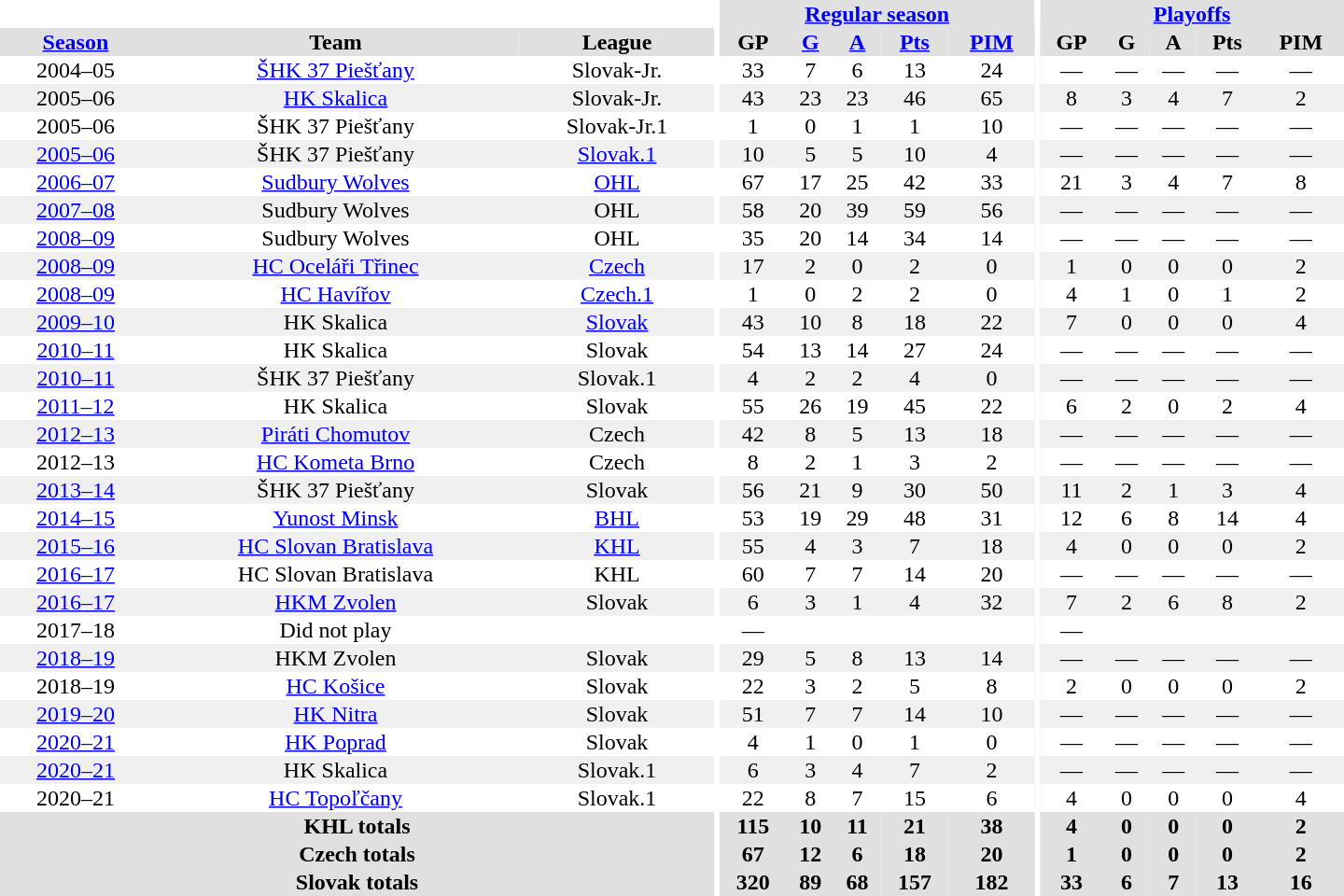<table border="0" cellpadding="1" cellspacing="0" style="text-align:center; width:60em">
<tr bgcolor="#e0e0e0">
<th colspan="3" bgcolor="#ffffff"></th>
<th rowspan="99" bgcolor="#ffffff"></th>
<th colspan="5"><a href='#'>Regular season</a></th>
<th rowspan="99" bgcolor="#ffffff"></th>
<th colspan="5"><a href='#'>Playoffs</a></th>
</tr>
<tr bgcolor="#e0e0e0">
<th><a href='#'>Season</a></th>
<th>Team</th>
<th>League</th>
<th>GP</th>
<th><a href='#'>G</a></th>
<th><a href='#'>A</a></th>
<th><a href='#'>Pts</a></th>
<th><a href='#'>PIM</a></th>
<th>GP</th>
<th>G</th>
<th>A</th>
<th>Pts</th>
<th>PIM</th>
</tr>
<tr>
<td>2004–05</td>
<td><a href='#'>ŠHK 37 Piešťany</a></td>
<td>Slovak-Jr.</td>
<td>33</td>
<td>7</td>
<td>6</td>
<td>13</td>
<td>24</td>
<td>—</td>
<td>—</td>
<td>—</td>
<td>—</td>
<td>—</td>
</tr>
<tr bgcolor="#f0f0f0">
<td>2005–06</td>
<td><a href='#'>HK Skalica</a></td>
<td>Slovak-Jr.</td>
<td>43</td>
<td>23</td>
<td>23</td>
<td>46</td>
<td>65</td>
<td>8</td>
<td>3</td>
<td>4</td>
<td>7</td>
<td>2</td>
</tr>
<tr>
<td>2005–06</td>
<td>ŠHK 37 Piešťany</td>
<td>Slovak-Jr.1</td>
<td>1</td>
<td>0</td>
<td>1</td>
<td>1</td>
<td>10</td>
<td>—</td>
<td>—</td>
<td>—</td>
<td>—</td>
<td>—</td>
</tr>
<tr bgcolor="#f0f0f0">
<td><a href='#'>2005–06</a></td>
<td>ŠHK 37 Piešťany</td>
<td><a href='#'>Slovak.1</a></td>
<td>10</td>
<td>5</td>
<td>5</td>
<td>10</td>
<td>4</td>
<td>—</td>
<td>—</td>
<td>—</td>
<td>—</td>
<td>—</td>
</tr>
<tr>
<td><a href='#'>2006–07</a></td>
<td><a href='#'>Sudbury Wolves</a></td>
<td><a href='#'>OHL</a></td>
<td>67</td>
<td>17</td>
<td>25</td>
<td>42</td>
<td>33</td>
<td>21</td>
<td>3</td>
<td>4</td>
<td>7</td>
<td>8</td>
</tr>
<tr bgcolor="#f0f0f0">
<td><a href='#'>2007–08</a></td>
<td>Sudbury Wolves</td>
<td>OHL</td>
<td>58</td>
<td>20</td>
<td>39</td>
<td>59</td>
<td>56</td>
<td>—</td>
<td>—</td>
<td>—</td>
<td>—</td>
<td>—</td>
</tr>
<tr>
<td><a href='#'>2008–09</a></td>
<td>Sudbury Wolves</td>
<td>OHL</td>
<td>35</td>
<td>20</td>
<td>14</td>
<td>34</td>
<td>14</td>
<td>—</td>
<td>—</td>
<td>—</td>
<td>—</td>
<td>—</td>
</tr>
<tr bgcolor="#f0f0f0">
<td><a href='#'>2008–09</a></td>
<td><a href='#'>HC Oceláři Třinec</a></td>
<td><a href='#'>Czech</a></td>
<td>17</td>
<td>2</td>
<td>0</td>
<td>2</td>
<td>0</td>
<td>1</td>
<td>0</td>
<td>0</td>
<td>0</td>
<td>2</td>
</tr>
<tr>
<td><a href='#'>2008–09</a></td>
<td><a href='#'>HC Havířov</a></td>
<td><a href='#'>Czech.1</a></td>
<td>1</td>
<td>0</td>
<td>2</td>
<td>2</td>
<td>0</td>
<td>4</td>
<td>1</td>
<td>0</td>
<td>1</td>
<td>2</td>
</tr>
<tr bgcolor="#f0f0f0">
<td><a href='#'>2009–10</a></td>
<td>HK Skalica</td>
<td><a href='#'>Slovak</a></td>
<td>43</td>
<td>10</td>
<td>8</td>
<td>18</td>
<td>22</td>
<td>7</td>
<td>0</td>
<td>0</td>
<td>0</td>
<td>4</td>
</tr>
<tr>
<td><a href='#'>2010–11</a></td>
<td>HK Skalica</td>
<td>Slovak</td>
<td>54</td>
<td>13</td>
<td>14</td>
<td>27</td>
<td>24</td>
<td>—</td>
<td>—</td>
<td>—</td>
<td>—</td>
<td>—</td>
</tr>
<tr bgcolor="#f0f0f0">
<td><a href='#'>2010–11</a></td>
<td>ŠHK 37 Piešťany</td>
<td>Slovak.1</td>
<td>4</td>
<td>2</td>
<td>2</td>
<td>4</td>
<td>0</td>
<td>—</td>
<td>—</td>
<td>—</td>
<td>—</td>
<td>—</td>
</tr>
<tr>
<td><a href='#'>2011–12</a></td>
<td>HK Skalica</td>
<td>Slovak</td>
<td>55</td>
<td>26</td>
<td>19</td>
<td>45</td>
<td>22</td>
<td>6</td>
<td>2</td>
<td>0</td>
<td>2</td>
<td>4</td>
</tr>
<tr bgcolor="#f0f0f0">
<td><a href='#'>2012–13</a></td>
<td><a href='#'>Piráti Chomutov</a></td>
<td>Czech</td>
<td>42</td>
<td>8</td>
<td>5</td>
<td>13</td>
<td>18</td>
<td>—</td>
<td>—</td>
<td>—</td>
<td>—</td>
<td>—</td>
</tr>
<tr>
<td>2012–13</td>
<td><a href='#'>HC Kometa Brno</a></td>
<td>Czech</td>
<td>8</td>
<td>2</td>
<td>1</td>
<td>3</td>
<td>2</td>
<td>—</td>
<td>—</td>
<td>—</td>
<td>—</td>
<td>—</td>
</tr>
<tr bgcolor="#f0f0f0">
<td><a href='#'>2013–14</a></td>
<td>ŠHK 37 Piešťany</td>
<td>Slovak</td>
<td>56</td>
<td>21</td>
<td>9</td>
<td>30</td>
<td>50</td>
<td>11</td>
<td>2</td>
<td>1</td>
<td>3</td>
<td>4</td>
</tr>
<tr>
<td><a href='#'>2014–15</a></td>
<td><a href='#'>Yunost Minsk</a></td>
<td><a href='#'>BHL</a></td>
<td>53</td>
<td>19</td>
<td>29</td>
<td>48</td>
<td>31</td>
<td>12</td>
<td>6</td>
<td>8</td>
<td>14</td>
<td>4</td>
</tr>
<tr bgcolor="#f0f0f0">
<td><a href='#'>2015–16</a></td>
<td><a href='#'>HC Slovan Bratislava</a></td>
<td><a href='#'>KHL</a></td>
<td>55</td>
<td>4</td>
<td>3</td>
<td>7</td>
<td>18</td>
<td>4</td>
<td>0</td>
<td>0</td>
<td>0</td>
<td>2</td>
</tr>
<tr>
<td><a href='#'>2016–17</a></td>
<td>HC Slovan Bratislava</td>
<td>KHL</td>
<td>60</td>
<td>7</td>
<td>7</td>
<td>14</td>
<td>20</td>
<td>—</td>
<td>—</td>
<td>—</td>
<td>—</td>
<td>—</td>
</tr>
<tr bgcolor="#f0f0f0">
<td><a href='#'>2016–17</a></td>
<td><a href='#'>HKM Zvolen</a></td>
<td>Slovak</td>
<td>6</td>
<td>3</td>
<td>1</td>
<td>4</td>
<td>32</td>
<td>7</td>
<td>2</td>
<td>6</td>
<td>8</td>
<td>2</td>
</tr>
<tr>
<td>2017–18</td>
<td>Did not play</td>
<td></td>
<td>—</td>
<td></td>
<td></td>
<td></td>
<td></td>
<td>—</td>
<td></td>
<td></td>
<td></td>
<td></td>
</tr>
<tr bgcolor="#f0f0f0">
<td><a href='#'>2018–19</a></td>
<td>HKM Zvolen</td>
<td>Slovak</td>
<td>29</td>
<td>5</td>
<td>8</td>
<td>13</td>
<td>14</td>
<td>—</td>
<td>—</td>
<td>—</td>
<td>—</td>
<td>—</td>
</tr>
<tr>
<td>2018–19</td>
<td><a href='#'>HC Košice</a></td>
<td>Slovak</td>
<td>22</td>
<td>3</td>
<td>2</td>
<td>5</td>
<td>8</td>
<td>2</td>
<td>0</td>
<td>0</td>
<td>0</td>
<td>2</td>
</tr>
<tr bgcolor="#f0f0f0">
<td><a href='#'>2019–20</a></td>
<td><a href='#'>HK Nitra</a></td>
<td>Slovak</td>
<td>51</td>
<td>7</td>
<td>7</td>
<td>14</td>
<td>10</td>
<td>—</td>
<td>—</td>
<td>—</td>
<td>—</td>
<td>—</td>
</tr>
<tr>
<td><a href='#'>2020–21</a></td>
<td><a href='#'>HK Poprad</a></td>
<td>Slovak</td>
<td>4</td>
<td>1</td>
<td>0</td>
<td>1</td>
<td>0</td>
<td>—</td>
<td>—</td>
<td>—</td>
<td>—</td>
<td>—</td>
</tr>
<tr bgcolor="#f0f0f0">
<td><a href='#'>2020–21</a></td>
<td>HK Skalica</td>
<td>Slovak.1</td>
<td>6</td>
<td>3</td>
<td>4</td>
<td>7</td>
<td>2</td>
<td>—</td>
<td>—</td>
<td>—</td>
<td>—</td>
<td>—</td>
</tr>
<tr>
<td>2020–21</td>
<td><a href='#'>HC Topoľčany</a></td>
<td>Slovak.1</td>
<td>22</td>
<td>8</td>
<td>7</td>
<td>15</td>
<td>6</td>
<td>4</td>
<td>0</td>
<td>0</td>
<td>0</td>
<td>4</td>
</tr>
<tr bgcolor="#e0e0e0">
<th colspan="3">KHL totals</th>
<th>115</th>
<th>10</th>
<th>11</th>
<th>21</th>
<th>38</th>
<th>4</th>
<th>0</th>
<th>0</th>
<th>0</th>
<th>2</th>
</tr>
<tr bgcolor="#e0e0e0">
<th colspan="3">Czech totals</th>
<th>67</th>
<th>12</th>
<th>6</th>
<th>18</th>
<th>20</th>
<th>1</th>
<th>0</th>
<th>0</th>
<th>0</th>
<th>2</th>
</tr>
<tr bgcolor="#e0e0e0">
<th colspan="3">Slovak totals</th>
<th>320</th>
<th>89</th>
<th>68</th>
<th>157</th>
<th>182</th>
<th>33</th>
<th>6</th>
<th>7</th>
<th>13</th>
<th>16</th>
</tr>
</table>
